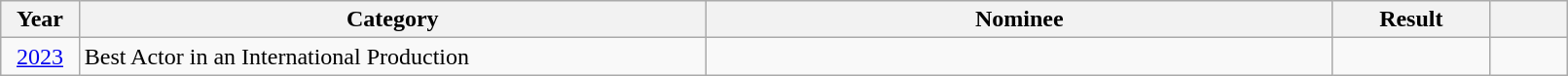<table class="wikitable" style="width:85%;">
<tr>
<th width=5%>Year</th>
<th style="width:40%;">Category</th>
<th style="width:40%;">Nominee</th>
<th style="width:10%;">Result</th>
<th width=5%></th>
</tr>
<tr>
<td style="text-align: center;" rowspan="1"><a href='#'>2023</a></td>
<td>Best Actor in an International Production</td>
<td></td>
<td></td>
<td></td>
</tr>
</table>
